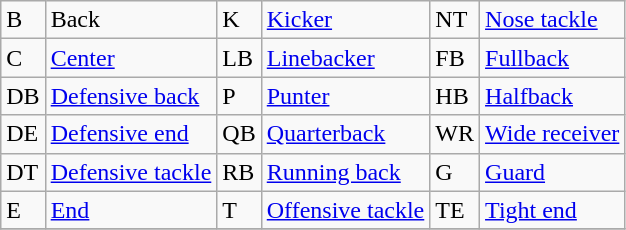<table class="wikitable">
<tr>
<td>B</td>
<td>Back</td>
<td>K</td>
<td><a href='#'>Kicker</a></td>
<td>NT</td>
<td><a href='#'>Nose tackle</a></td>
</tr>
<tr>
<td>C</td>
<td><a href='#'>Center</a></td>
<td>LB</td>
<td><a href='#'>Linebacker</a></td>
<td>FB</td>
<td><a href='#'>Fullback</a></td>
</tr>
<tr>
<td>DB</td>
<td><a href='#'>Defensive back</a></td>
<td>P</td>
<td><a href='#'>Punter</a></td>
<td>HB</td>
<td><a href='#'>Halfback</a></td>
</tr>
<tr>
<td>DE</td>
<td><a href='#'>Defensive end</a></td>
<td>QB</td>
<td><a href='#'>Quarterback</a></td>
<td>WR</td>
<td><a href='#'>Wide receiver</a></td>
</tr>
<tr>
<td>DT</td>
<td><a href='#'>Defensive tackle</a></td>
<td>RB</td>
<td><a href='#'>Running back</a></td>
<td>G</td>
<td><a href='#'>Guard</a></td>
</tr>
<tr>
<td>E</td>
<td><a href='#'>End</a></td>
<td>T</td>
<td><a href='#'>Offensive tackle</a></td>
<td>TE</td>
<td><a href='#'>Tight end</a></td>
</tr>
<tr>
</tr>
</table>
